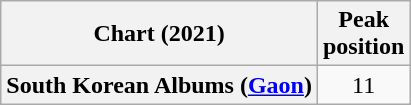<table class="wikitable plainrowheaders" style="text-align:center;">
<tr>
<th scope="col">Chart (2021)</th>
<th scope="col">Peak<br>position</th>
</tr>
<tr>
<th scope="row">South Korean Albums (<a href='#'>Gaon</a>)</th>
<td>11</td>
</tr>
</table>
